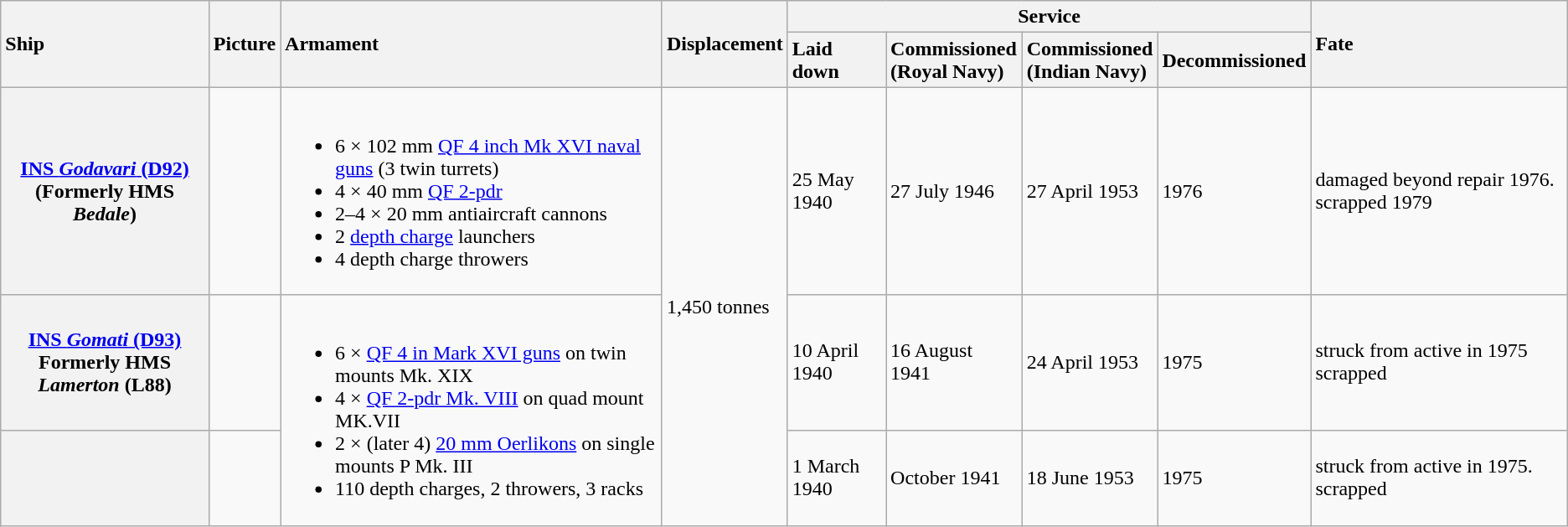<table class="wikitable">
<tr>
<th align= center scope=col rowspan=2 style="text-align:left; ">Ship</th>
<th align= center scope=col rowspan=2 style="text-align:left; ">Picture</th>
<th align= center scope=col rowspan=2 style="text-align:left; ">Armament</th>
<th align= center scope=col rowspan=2 style="text-align:left; ">Displacement</th>
<th align= center scope=col colspan=4 style="text-align:center; ">Service</th>
<th align= center scope=col rowspan=2 style="text-align:left; ">Fate</th>
</tr>
<tr>
<th align= center scope=col style="text-align:left; ">Laid down</th>
<th align= center scope=col style="text-align:left; ">Commissioned <br> (Royal Navy)</th>
<th align= center scope=col style="text-align:left; ">Commissioned <br> (Indian Navy)</th>
<th align= center scope=col style="text-align:left; ">Decommissioned</th>
</tr>
<tr>
<th scope="row"><a href='#'>INS <em>Godavari</em> (D92)</a><br>(Formerly HMS <em>Bedale</em>)</th>
<td></td>
<td><br><ul><li>6 × 102 mm <a href='#'>QF 4 inch Mk XVI naval guns</a> (3 twin turrets)</li><li>4 × 40 mm <a href='#'>QF 2-pdr</a></li><li>2–4 × 20 mm antiaircraft cannons</li><li>2 <a href='#'>depth charge</a> launchers</li><li>4 depth charge throwers</li></ul></td>
<td rowspan=3>1,450 tonnes</td>
<td>25 May 1940</td>
<td>27 July 1946</td>
<td>27 April 1953</td>
<td>1976</td>
<td>damaged beyond repair 1976. scrapped 1979 </td>
</tr>
<tr>
<th scope="row"><a href='#'>INS <em>Gomati</em> (D93)</a><br>Formerly HMS <em>Lamerton</em> (L88)</th>
<td></td>
<td rowspan=2><br><ul><li>6 × <a href='#'>QF 4 in Mark XVI guns</a> on twin mounts Mk. XIX</li><li>4 × <a href='#'>QF 2-pdr Mk. VIII</a> on quad mount MK.VII</li><li>2 × (later 4) <a href='#'>20 mm Oerlikons</a> on single mounts P Mk. III</li><li>110 depth charges, 2 throwers, 3 racks</li></ul></td>
<td>10 April 1940</td>
<td>16 August 1941</td>
<td>24 April 1953</td>
<td>1975</td>
<td>struck from active in 1975 scrapped  </td>
</tr>
<tr>
<th scope="row"></th>
<td></td>
<td>1 March 1940</td>
<td>October 1941</td>
<td>18 June 1953</td>
<td>1975</td>
<td>struck from active in 1975. scrapped  </td>
</tr>
</table>
